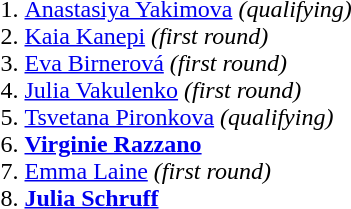<table>
<tr>
<td><br><ol><li> <a href='#'>Anastasiya Yakimova</a> <em>(qualifying)</em></li><li> <a href='#'>Kaia Kanepi</a> <em>(first round)</em></li><li> <a href='#'>Eva Birnerová</a> <em>(first round)</em></li><li> <a href='#'>Julia Vakulenko</a> <em>(first round)</em></li><li> <a href='#'>Tsvetana Pironkova</a> <em>(qualifying)</em></li><li> <strong><a href='#'>Virginie Razzano</a></strong></li><li> <a href='#'>Emma Laine</a> <em>(first round)</em></li><li> <strong><a href='#'>Julia Schruff</a></strong></li></ol></td>
</tr>
</table>
